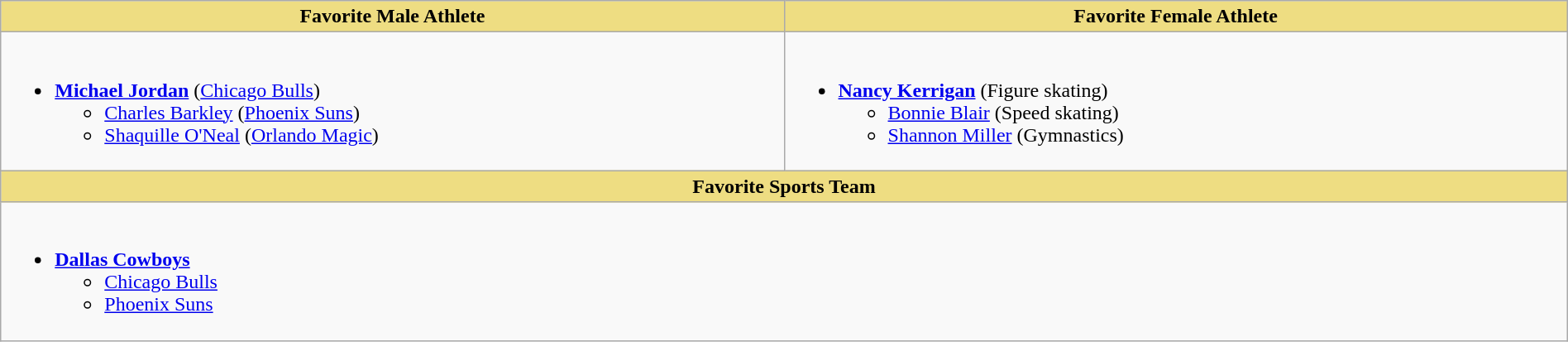<table class="wikitable" style="width:100%">
<tr>
<th style="background:#EEDD82; width:50%">Favorite Male Athlete</th>
<th style="background:#EEDD82; width:50%">Favorite Female Athlete</th>
</tr>
<tr>
<td valign="top"><br><ul><li><strong><a href='#'>Michael Jordan</a></strong> (<a href='#'>Chicago Bulls</a>)<ul><li><a href='#'>Charles Barkley</a> (<a href='#'>Phoenix Suns</a>)</li><li><a href='#'>Shaquille O'Neal</a> (<a href='#'>Orlando Magic</a>)</li></ul></li></ul></td>
<td valign="top"><br><ul><li><strong><a href='#'>Nancy Kerrigan</a></strong> (Figure skating)<ul><li><a href='#'>Bonnie Blair</a> (Speed skating)</li><li><a href='#'>Shannon Miller</a> (Gymnastics)</li></ul></li></ul></td>
</tr>
<tr>
<th style="background:#EEDD82;" colspan="2">Favorite Sports Team</th>
</tr>
<tr>
<td colspan="2" valign="top"><br><ul><li><strong><a href='#'>Dallas Cowboys</a></strong><ul><li><a href='#'>Chicago Bulls</a></li><li><a href='#'>Phoenix Suns</a></li></ul></li></ul></td>
</tr>
</table>
